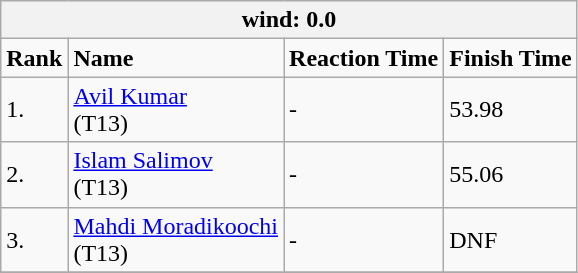<table class="wikitable">
<tr>
<th colspan="4">wind: 0.0</th>
</tr>
<tr>
<td><strong>Rank</strong></td>
<td><strong>Name</strong></td>
<td><strong>Reaction Time</strong></td>
<td><strong>Finish Time</strong></td>
</tr>
<tr>
<td>1.</td>
<td><a href='#'>Avil Kumar</a><br>(T13)<br></td>
<td>-</td>
<td>53.98</td>
</tr>
<tr>
<td>2.</td>
<td><a href='#'>Islam Salimov</a><br>(T13)<br></td>
<td>-</td>
<td>55.06</td>
</tr>
<tr>
<td>3.</td>
<td><a href='#'>Mahdi Moradikoochi</a><br>(T13)<br></td>
<td>-</td>
<td>DNF</td>
</tr>
<tr>
</tr>
</table>
